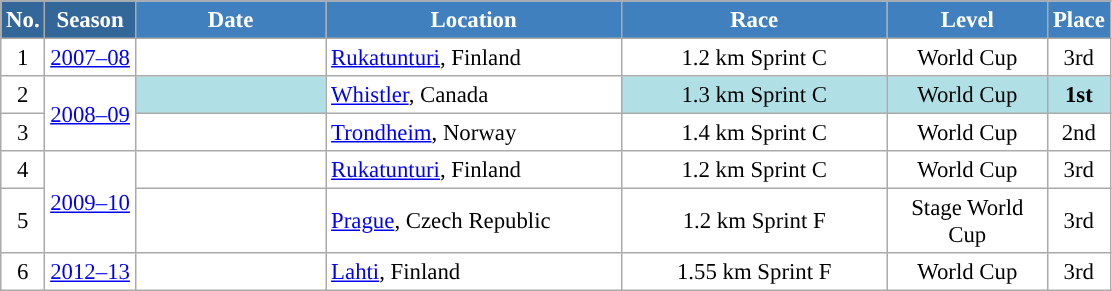<table class="wikitable sortable" style="font-size:95%; text-align:center; border:grey solid 1px; border-collapse:collapse; background:#ffffff;">
<tr style="background:#efefef;">
<th style="background-color:#369; color:white;">No.</th>
<th style="background-color:#369; color:white;">Season</th>
<th style="background-color:#4180be; color:white; width:120px;">Date</th>
<th style="background-color:#4180be; color:white; width:190px;">Location</th>
<th style="background-color:#4180be; color:white; width:170px;">Race</th>
<th style="background-color:#4180be; color:white; width:100px;">Level</th>
<th style="background-color:#4180be; color:white;">Place</th>
</tr>
<tr>
<td>1</td>
<td><a href='#'>2007–08</a></td>
<td style="text-align: right;"></td>
<td style="text-align: left;"> <a href='#'>Rukatunturi</a>, Finland</td>
<td>1.2 km Sprint C</td>
<td>World Cup</td>
<td>3rd</td>
</tr>
<tr>
<td>2</td>
<td rowspan="2"><a href='#'>2008–09</a></td>
<td bgcolor="#BOEOE6" style="text-align: right;"></td>
<td style="text-align: left;"> <a href='#'>Whistler</a>, Canada</td>
<td bgcolor="#BOEOE6">1.3 km Sprint C</td>
<td bgcolor="#BOEOE6">World Cup</td>
<td bgcolor="#BOEOE6"><strong>1st</strong></td>
</tr>
<tr>
<td>3</td>
<td style="text-align: right;"></td>
<td style="text-align: left;"> <a href='#'>Trondheim</a>, Norway</td>
<td>1.4 km Sprint C</td>
<td>World Cup</td>
<td>2nd</td>
</tr>
<tr>
<td>4</td>
<td rowspan="2"><a href='#'>2009–10</a></td>
<td style="text-align: right;"></td>
<td style="text-align: left;"> <a href='#'>Rukatunturi</a>, Finland</td>
<td>1.2 km Sprint C</td>
<td>World Cup</td>
<td>3rd</td>
</tr>
<tr>
<td>5</td>
<td style="text-align: right;"></td>
<td style="text-align: left;"> <a href='#'>Prague</a>, Czech Republic</td>
<td>1.2 km Sprint F</td>
<td>Stage World Cup</td>
<td>3rd</td>
</tr>
<tr>
<td>6</td>
<td><a href='#'>2012–13</a></td>
<td style="text-align: right;"></td>
<td style="text-align: left;"> <a href='#'>Lahti</a>, Finland</td>
<td>1.55 km Sprint F</td>
<td>World Cup</td>
<td>3rd</td>
</tr>
</table>
